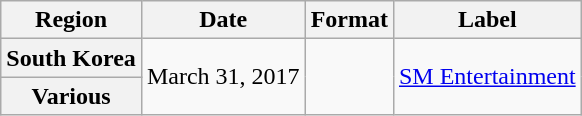<table class="wikitable plainrowheaders">
<tr>
<th>Region</th>
<th>Date</th>
<th>Format</th>
<th>Label</th>
</tr>
<tr>
<th scope="row">South Korea</th>
<td rowspan="2">March 31, 2017</td>
<td rowspan="2"></td>
<td rowspan="2"><a href='#'>SM Entertainment</a></td>
</tr>
<tr>
<th scope="row">Various</th>
</tr>
</table>
